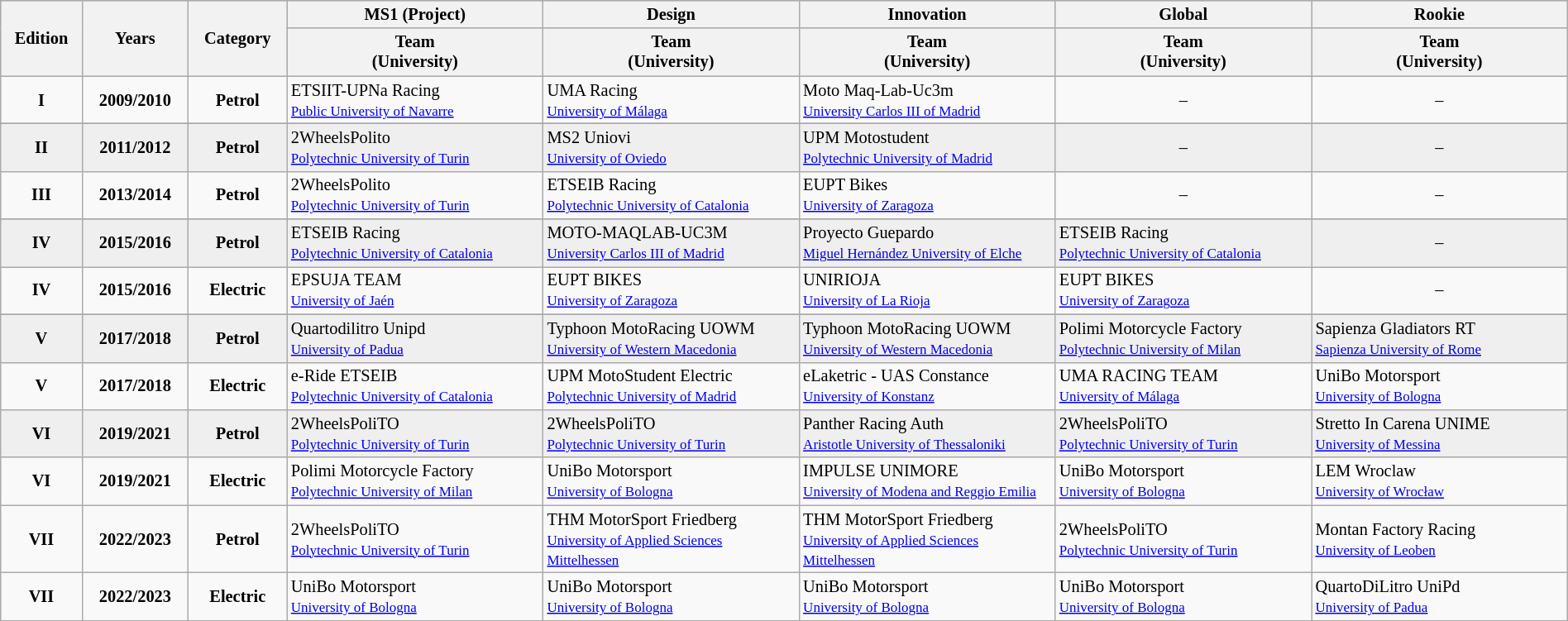<table class="wikitable" style="font-size: 85%;" width="100%">
<tr bgcolor="#CCCCCC">
<th rowspan="2">Edition</th>
<th rowspan="2">Years</th>
<th rowspan="2">Category</th>
<th colspan="1">MS1 (Project)</th>
<th colspan="1">Design</th>
<th colspan="1">Innovation</th>
<th colspan="1">Global</th>
<th colspan="1">Rookie</th>
</tr>
<tr bgcolor="#CCCCCC">
<th width="200">Team<br>(University)</th>
<th width="200">Team<br>(University)</th>
<th width="200">Team<br>(University)</th>
<th width="200">Team<br>(University)</th>
<th width="200">Team<br>(University)</th>
</tr>
<tr>
<td align="center"><strong>I</strong></td>
<td align="center"><strong>2009/2010 </strong></td>
<td align="center"><strong>Petrol</strong></td>
<td> ETSIIT-UPNa Racing<br><small><a href='#'>Public University of Navarre</a></small></td>
<td> UMA Racing<br><small><a href='#'>University of Málaga</a></small></td>
<td> Moto Maq-Lab-Uc3m<br><small><a href='#'>University Carlos III of Madrid</a></small></td>
<td align="center">–</td>
<td align="center">–</td>
</tr>
<tr>
</tr>
<tr bgcolor="#efefef">
<td align="center"><strong>II</strong></td>
<td align="center"><strong>2011/2012 </strong></td>
<td align="center"><strong>Petrol</strong></td>
<td> 2WheelsPolito<br><small><a href='#'>Polytechnic University of Turin</a></small></td>
<td> MS2 Uniovi <br> <small><a href='#'>University of Oviedo</a></small></td>
<td> UPM Motostudent <br> <small><a href='#'>Polytechnic University of Madrid</a></small></td>
<td align="center">–</td>
<td align="center">–</td>
</tr>
<tr>
<td align="center"><strong>III</strong></td>
<td align="center"><strong>2013/2014 </strong></td>
<td align="center"><strong>Petrol</strong></td>
<td> 2WheelsPolito<br> <small><a href='#'>Polytechnic University of Turin</a></small></td>
<td> ETSEIB Racing <br> <small><a href='#'>Polytechnic University of Catalonia</a></small></td>
<td> EUPT Bikes <br> <small><a href='#'>University of Zaragoza</a></small></td>
<td align="center">–</td>
<td align="center">–</td>
</tr>
<tr>
</tr>
<tr bgcolor="#efefef">
<td align="center"><strong>IV</strong></td>
<td align="center"><strong>2015/2016 </strong></td>
<td align="center"><strong>Petrol</strong></td>
<td> ETSEIB Racing <br> <small><a href='#'>Polytechnic University of Catalonia</a></small></td>
<td> MOTO-MAQLAB-UC3M <br> <small><a href='#'>University Carlos III of Madrid</a></small></td>
<td> Proyecto Guepardo <br> <small><a href='#'>Miguel Hernández University of Elche</a> </small></td>
<td> ETSEIB Racing <br> <small><a href='#'>Polytechnic University of Catalonia</a></small></td>
<td align="center">–</td>
</tr>
<tr>
<td align="center"><strong>IV</strong></td>
<td align="center"><strong>2015/2016 </strong></td>
<td align="center"><strong>Electric</strong></td>
<td> EPSUJA TEAM <br> <small><a href='#'>University of Jaén</a></small></td>
<td> EUPT BIKES <br> <small><a href='#'>University of Zaragoza</a></small></td>
<td> UNIRIOJA <br> <small><a href='#'>University of La Rioja</a> </small></td>
<td> EUPT BIKES <br> <small><a href='#'>University of Zaragoza</a></small></td>
<td align="center">–</td>
</tr>
<tr>
</tr>
<tr bgcolor="#efefef">
<td align="center"><strong>V</strong></td>
<td align="center"><strong>2017/2018 </strong></td>
<td align="center"><strong>Petrol</strong></td>
<td> Quartodilitro Unipd <br> <small><a href='#'>University of Padua</a></small></td>
<td> Typhoon MotoRacing UOWM <br> <small><a href='#'>University of Western Macedonia</a></small></td>
<td> Typhoon MotoRacing UOWM <br> <small><a href='#'>University of Western Macedonia</a></small></td>
<td> Polimi Motorcycle Factory <br> <small><a href='#'>Polytechnic University of Milan</a> </small></td>
<td> Sapienza Gladiators RT <br> <small><a href='#'>Sapienza University of Rome</a></small></td>
</tr>
<tr>
<td align="center"><strong>V</strong></td>
<td align="center"><strong>2017/2018 </strong></td>
<td align="center"><strong>Electric</strong></td>
<td> e-Ride ETSEIB <br> <small><a href='#'>Polytechnic University of Catalonia</a></small></td>
<td> UPM MotoStudent Electric <br> <small><a href='#'>Polytechnic University of Madrid</a></small></td>
<td> eLaketric - UAS Constance <br> <small><a href='#'>University of Konstanz</a> </small></td>
<td> UMA RACING TEAM <br> <small><a href='#'>University of Málaga</a> </small></td>
<td> UniBo Motorsport <br> <small><a href='#'>University of Bologna</a></small></td>
</tr>
<tr bgcolor="#efefef">
<td align="center"><strong>VI</strong></td>
<td align="center"><strong>2019/2021</strong></td>
<td align="center"><strong>Petrol</strong></td>
<td> 2WheelsPoliTO <br> <small><a href='#'>Polytechnic University of Turin</a></small></td>
<td> 2WheelsPoliTO <br> <small><a href='#'>Polytechnic University of Turin</a></small></td>
<td> Panther Racing Auth <br> <small><a href='#'>Aristotle University of Thessaloniki</a></small></td>
<td> 2WheelsPoliTO <br> <small><a href='#'>Polytechnic University of Turin</a></small></td>
<td> Stretto In Carena UNIME <br> <small><a href='#'>University of Messina</a></small></td>
</tr>
<tr>
<td align="center"><strong>VI</strong></td>
<td align="center"><strong>2019/2021</strong></td>
<td align="center"><strong>Electric</strong></td>
<td> Polimi Motorcycle Factory <br> <small><a href='#'>Polytechnic University of Milan</a></small></td>
<td> UniBo Motorsport <br> <small><a href='#'>University of Bologna</a></small></td>
<td> IMPULSE UNIMORE <br> <small><a href='#'>University of Modena and Reggio Emilia</a></small></td>
<td> UniBo Motorsport <br> <small><a href='#'>University of Bologna</a></small></td>
<td> LEM Wroclaw <br> <small><a href='#'>University of Wrocław</a></small></td>
</tr>
<tr>
<td align="center"><strong>VII</strong></td>
<td align="center"><strong>2022/2023</strong></td>
<td align="center"><strong>Petrol</strong></td>
<td> 2WheelsPoliTO <br> <small><a href='#'>Polytechnic University of Turin</a></small></td>
<td> THM MotorSport Friedberg <br> <small><a href='#'>University of Applied Sciences Mittelhessen</a> </small></td>
<td> THM MotorSport Friedberg <br> <small><a href='#'>University of Applied Sciences Mittelhessen</a> </small></td>
<td> 2WheelsPoliTO <br> <small><a href='#'>Polytechnic University of Turin</a></small></td>
<td> Montan Factory Racing <br> <small><a href='#'>University of Leoben</a></small></td>
</tr>
<tr>
<td align="center"><strong>VII</strong></td>
<td align="center"><strong>2022/2023</strong></td>
<td align="center"><strong>Electric</strong></td>
<td> UniBo Motorsport <br> <small><a href='#'>University of Bologna</a></small></td>
<td> UniBo Motorsport <br> <small><a href='#'>University of Bologna</a></small></td>
<td> UniBo Motorsport <br> <small><a href='#'>University of Bologna</a></small></td>
<td> UniBo Motorsport <br> <small><a href='#'>University of Bologna</a></small></td>
<td> QuartoDiLitro UniPd <br> <small><a href='#'>University of Padua</a></small></td>
</tr>
</table>
